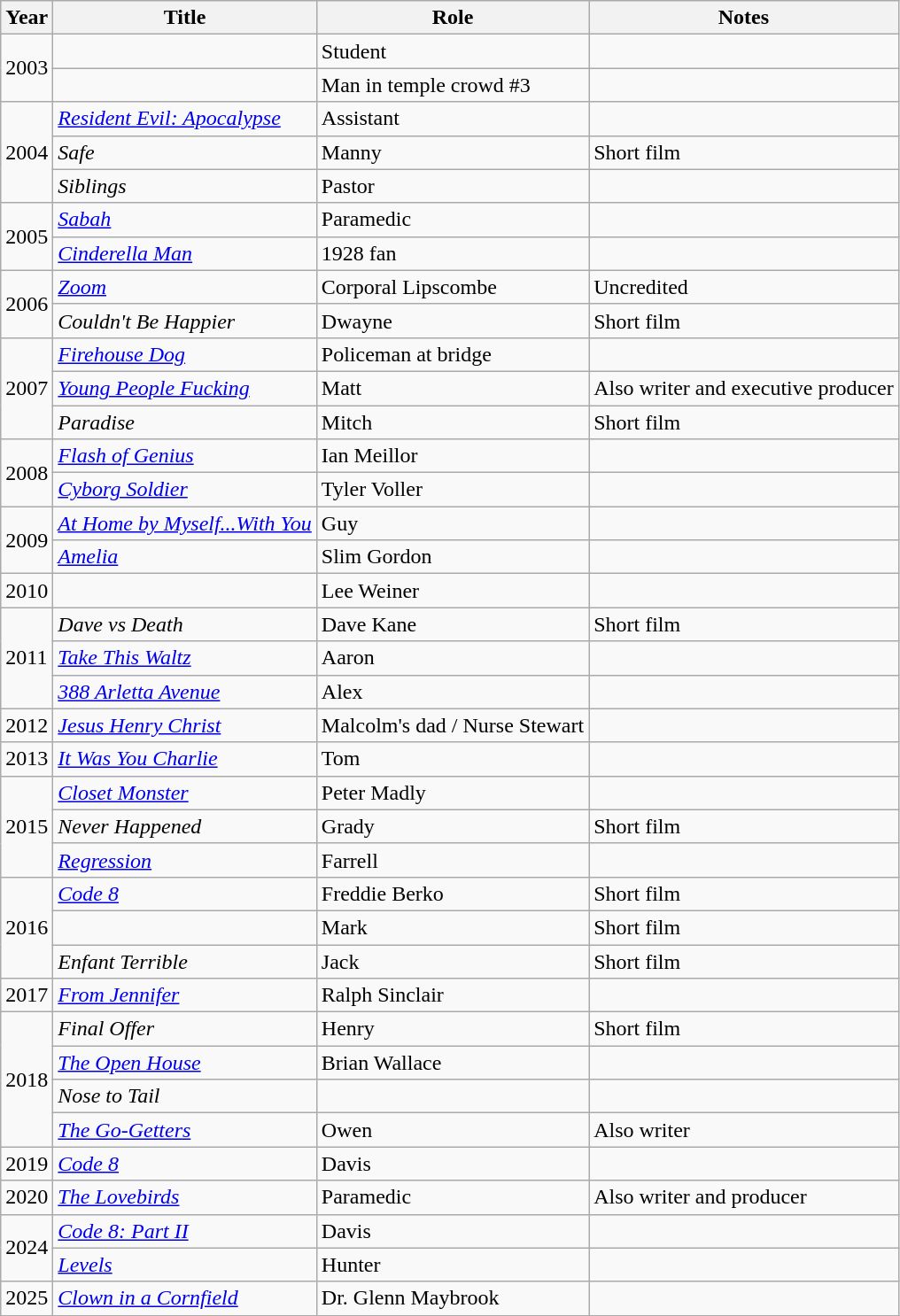<table class="wikitable sortable">
<tr>
<th>Year</th>
<th>Title</th>
<th>Role</th>
<th class="unsortable">Notes</th>
</tr>
<tr>
<td rowspan="2">2003</td>
<td><em></em></td>
<td>Student</td>
<td></td>
</tr>
<tr>
<td><em></em></td>
<td>Man in temple crowd #3</td>
<td></td>
</tr>
<tr>
<td rowspan="3">2004</td>
<td><em><a href='#'>Resident Evil: Apocalypse</a></em></td>
<td>Assistant</td>
<td></td>
</tr>
<tr>
<td><em>Safe</em></td>
<td>Manny</td>
<td>Short film</td>
</tr>
<tr>
<td><em>Siblings</em></td>
<td>Pastor</td>
<td></td>
</tr>
<tr>
<td rowspan="2">2005</td>
<td><em><a href='#'>Sabah</a></em></td>
<td>Paramedic</td>
<td></td>
</tr>
<tr>
<td><em><a href='#'>Cinderella Man</a></em></td>
<td>1928 fan</td>
<td></td>
</tr>
<tr>
<td rowspan="2">2006</td>
<td><em><a href='#'>Zoom</a></em></td>
<td>Corporal Lipscombe</td>
<td>Uncredited</td>
</tr>
<tr>
<td><em>Couldn't Be Happier</em></td>
<td>Dwayne</td>
<td>Short film</td>
</tr>
<tr>
<td rowspan="3">2007</td>
<td><em><a href='#'>Firehouse Dog</a></em></td>
<td>Policeman at bridge</td>
<td></td>
</tr>
<tr>
<td><em><a href='#'>Young People Fucking</a></em></td>
<td>Matt</td>
<td>Also writer and executive producer</td>
</tr>
<tr>
<td><em>Paradise</em></td>
<td>Mitch</td>
<td>Short film</td>
</tr>
<tr>
<td rowspan="2">2008</td>
<td><em><a href='#'>Flash of Genius</a></em></td>
<td>Ian Meillor</td>
<td></td>
</tr>
<tr>
<td><em><a href='#'>Cyborg Soldier</a></em></td>
<td>Tyler Voller</td>
<td></td>
</tr>
<tr>
<td rowspan="2">2009</td>
<td><em><a href='#'>At Home by Myself...With You</a></em></td>
<td>Guy</td>
<td></td>
</tr>
<tr>
<td><em><a href='#'>Amelia</a></em></td>
<td>Slim Gordon</td>
<td></td>
</tr>
<tr>
<td>2010</td>
<td><em></em></td>
<td>Lee Weiner</td>
<td></td>
</tr>
<tr>
<td rowspan="3">2011</td>
<td><em>Dave vs Death</em></td>
<td>Dave Kane</td>
<td>Short film</td>
</tr>
<tr>
<td><em><a href='#'>Take This Waltz</a></em></td>
<td>Aaron</td>
<td></td>
</tr>
<tr>
<td><em><a href='#'>388 Arletta Avenue</a></em></td>
<td>Alex</td>
<td></td>
</tr>
<tr>
<td>2012</td>
<td><em><a href='#'>Jesus Henry Christ</a></em></td>
<td>Malcolm's dad / Nurse Stewart</td>
<td></td>
</tr>
<tr>
<td>2013</td>
<td><em><a href='#'>It Was You Charlie</a></em></td>
<td>Tom</td>
<td></td>
</tr>
<tr>
<td rowspan="3">2015</td>
<td><em><a href='#'>Closet Monster</a></em></td>
<td>Peter Madly</td>
<td></td>
</tr>
<tr>
<td><em>Never Happened</em></td>
<td>Grady</td>
<td>Short film</td>
</tr>
<tr>
<td><em><a href='#'>Regression</a></em></td>
<td>Farrell</td>
<td></td>
</tr>
<tr>
<td rowspan="3">2016</td>
<td><em><a href='#'>Code 8</a></em></td>
<td>Freddie Berko</td>
<td>Short film</td>
</tr>
<tr>
<td><em></em></td>
<td>Mark</td>
<td>Short film</td>
</tr>
<tr>
<td><em>Enfant Terrible</em></td>
<td>Jack</td>
<td>Short film</td>
</tr>
<tr>
<td>2017</td>
<td><em><a href='#'>From Jennifer</a></em></td>
<td>Ralph Sinclair</td>
<td></td>
</tr>
<tr>
<td rowspan="4">2018</td>
<td><em>Final Offer</em></td>
<td>Henry</td>
<td>Short film</td>
</tr>
<tr>
<td data-sort-value="Open House, The"><em><a href='#'>The Open House</a></em></td>
<td>Brian Wallace</td>
<td></td>
</tr>
<tr>
<td><em>Nose to Tail</em></td>
<td></td>
<td></td>
</tr>
<tr>
<td data-sort-value="Go-Getters, The"><em><a href='#'>The Go-Getters</a></em></td>
<td>Owen</td>
<td>Also writer</td>
</tr>
<tr>
<td>2019</td>
<td><em><a href='#'>Code 8</a></em></td>
<td>Davis</td>
<td></td>
</tr>
<tr>
<td>2020</td>
<td data-sort-value="Lovebirds, The"><em><a href='#'>The Lovebirds</a></em></td>
<td>Paramedic</td>
<td>Also writer and producer</td>
</tr>
<tr>
<td rowspan="2">2024</td>
<td><em><a href='#'>Code 8: Part II</a></em></td>
<td>Davis</td>
<td></td>
</tr>
<tr>
<td><em><a href='#'>Levels</a></em></td>
<td>Hunter</td>
<td></td>
</tr>
<tr>
<td>2025</td>
<td><a href='#'><em>Clown in a Cornfield</em></a></td>
<td>Dr. Glenn Maybrook</td>
<td></td>
</tr>
</table>
